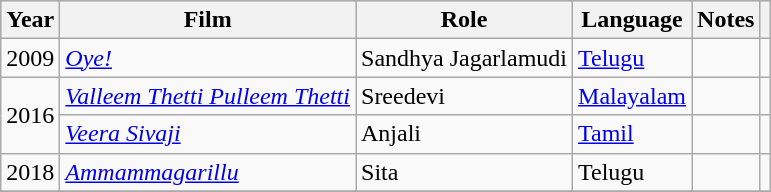<table class="wikitable sortable">
<tr style="background:#ccc; text-align:center;">
<th>Year</th>
<th>Film</th>
<th>Role</th>
<th>Language</th>
<th>Notes</th>
<th></th>
</tr>
<tr>
<td>2009</td>
<td><em><a href='#'>Oye!</a></em></td>
<td>Sandhya Jagarlamudi</td>
<td><a href='#'>Telugu</a></td>
<td></td>
<td></td>
</tr>
<tr>
<td rowspan="2">2016</td>
<td><em><a href='#'>Valleem Thetti Pulleem Thetti</a></em></td>
<td>Sreedevi</td>
<td><a href='#'>Malayalam</a></td>
<td></td>
<td></td>
</tr>
<tr>
<td><em><a href='#'>Veera Sivaji</a></em></td>
<td>Anjali</td>
<td><a href='#'>Tamil</a></td>
<td></td>
<td></td>
</tr>
<tr>
<td>2018</td>
<td><em><a href='#'>Ammammagarillu</a></em></td>
<td>Sita</td>
<td>Telugu</td>
<td></td>
<td></td>
</tr>
<tr>
</tr>
</table>
